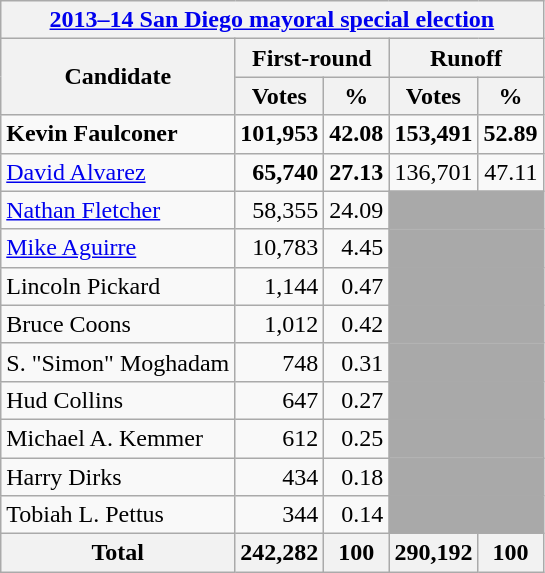<table class=wikitable>
<tr>
<th colspan=5><a href='#'>2013–14 San Diego mayoral special election</a></th>
</tr>
<tr>
<th colspan=1 rowspan=2>Candidate</th>
<th colspan=2><strong>First-round</strong></th>
<th colspan=2><strong>Runoff</strong></th>
</tr>
<tr>
<th>Votes</th>
<th>%</th>
<th>Votes</th>
<th>%</th>
</tr>
<tr>
<td><strong>Kevin Faulconer</strong></td>
<td align="right"><strong>101,953</strong></td>
<td align="right"><strong>42.08</strong></td>
<td align="right"><strong>153,491</strong></td>
<td align="right"><strong>52.89</strong></td>
</tr>
<tr>
<td><a href='#'>David Alvarez</a></td>
<td align="right"><strong>65,740</strong></td>
<td align="right"><strong>27.13</strong></td>
<td align="right">136,701</td>
<td align="right">47.11</td>
</tr>
<tr>
<td><a href='#'>Nathan Fletcher</a></td>
<td align="right">58,355</td>
<td align="right">24.09</td>
<td colspan=2 bgcolor=darkgray></td>
</tr>
<tr>
<td><a href='#'>Mike Aguirre</a></td>
<td align="right">10,783</td>
<td align="right">4.45</td>
<td colspan=2 bgcolor=darkgray></td>
</tr>
<tr>
<td>Lincoln Pickard</td>
<td align="right">1,144</td>
<td align="right">0.47</td>
<td colspan=2 bgcolor=darkgray></td>
</tr>
<tr>
<td>Bruce Coons</td>
<td align="right">1,012</td>
<td align="right">0.42</td>
<td colspan=2 bgcolor=darkgray></td>
</tr>
<tr>
<td>S. "Simon" Moghadam</td>
<td align="right">748</td>
<td align="right">0.31</td>
<td colspan=2 bgcolor=darkgray></td>
</tr>
<tr>
<td>Hud Collins</td>
<td align="right">647</td>
<td align="right">0.27</td>
<td colspan=2 bgcolor=darkgray></td>
</tr>
<tr>
<td>Michael A. Kemmer</td>
<td align="right">612</td>
<td align="right">0.25</td>
<td colspan=2 bgcolor=darkgray></td>
</tr>
<tr>
<td>Harry Dirks</td>
<td align="right">434</td>
<td align="right">0.18</td>
<td colspan=2 bgcolor=darkgray></td>
</tr>
<tr>
<td>Tobiah L. Pettus</td>
<td align="right">344</td>
<td align="right">0.14</td>
<td colspan=2 bgcolor=darkgray></td>
</tr>
<tr>
<th>Total</th>
<th>242,282</th>
<th>100</th>
<th>290,192</th>
<th>100</th>
</tr>
</table>
